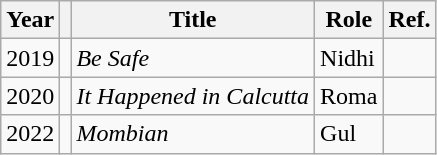<table class="wikitable">
<tr>
<th>Year</th>
<th></th>
<th>Title</th>
<th>Role</th>
<th>Ref.</th>
</tr>
<tr>
<td>2019</td>
<td></td>
<td><em>Be Safe</em></td>
<td>Nidhi</td>
<td></td>
</tr>
<tr>
<td>2020</td>
<td></td>
<td><em>It Happened in Calcutta</em></td>
<td>Roma</td>
<td></td>
</tr>
<tr>
<td>2022</td>
<td></td>
<td><em>Mombian</em></td>
<td>Gul</td>
<td></td>
</tr>
</table>
